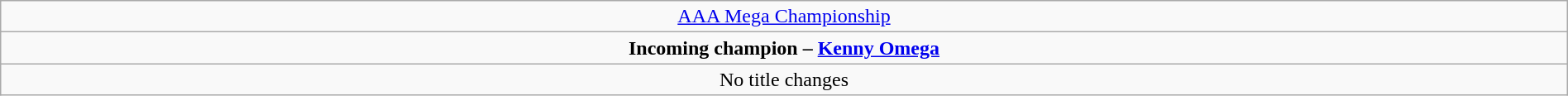<table class="wikitable" style="text-align:center; width:100%;">
<tr>
<td colspan="5" style="text-align: center;"><a href='#'>AAA Mega Championship</a></td>
</tr>
<tr>
<td colspan="5" style="text-align: center;"><strong>Incoming champion – <a href='#'>Kenny Omega</a></strong></td>
</tr>
<tr>
<td colspan="5">No title changes</td>
</tr>
</table>
